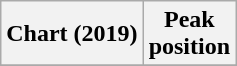<table class="wikitable plainrowheaders" style="text-align:center">
<tr>
<th scope="col">Chart (2019)</th>
<th scope="col">Peak<br>position</th>
</tr>
<tr>
</tr>
</table>
